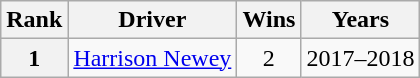<table class="wikitable">
<tr>
<th>Rank</th>
<th>Driver</th>
<th>Wins</th>
<th>Years</th>
</tr>
<tr>
<th>1</th>
<td> <a href='#'>Harrison Newey</a></td>
<td align="center">2</td>
<td>2017–2018</td>
</tr>
</table>
